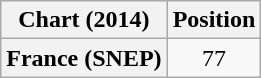<table class="wikitable plainrowheaders">
<tr>
<th>Chart (2014)</th>
<th>Position</th>
</tr>
<tr>
<th scope="row">France (SNEP)</th>
<td style="text-align:center">77</td>
</tr>
</table>
